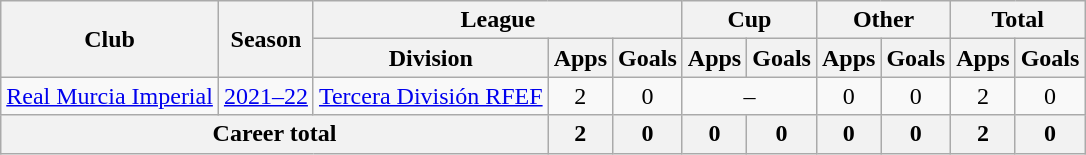<table class="wikitable" style="text-align:center">
<tr>
<th rowspan=2>Club</th>
<th rowspan=2>Season</th>
<th colspan=3>League</th>
<th colspan=2>Cup</th>
<th colspan=2>Other</th>
<th colspan=2>Total</th>
</tr>
<tr>
<th>Division</th>
<th>Apps</th>
<th>Goals</th>
<th>Apps</th>
<th>Goals</th>
<th>Apps</th>
<th>Goals</th>
<th>Apps</th>
<th>Goals</th>
</tr>
<tr>
<td><a href='#'>Real Murcia Imperial</a></td>
<td><a href='#'>2021–22</a></td>
<td><a href='#'>Tercera División RFEF</a></td>
<td>2</td>
<td>0</td>
<td colspan="2">–</td>
<td>0</td>
<td>0</td>
<td>2</td>
<td>0</td>
</tr>
<tr>
<th colspan=3>Career total</th>
<th>2</th>
<th>0</th>
<th>0</th>
<th>0</th>
<th>0</th>
<th>0</th>
<th>2</th>
<th>0</th>
</tr>
</table>
